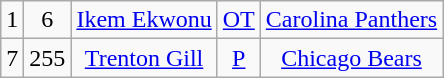<table class="wikitable" style="text-align:center">
<tr>
<td>1</td>
<td>6</td>
<td><a href='#'>Ikem Ekwonu</a></td>
<td><a href='#'>OT</a></td>
<td><a href='#'>Carolina Panthers</a></td>
</tr>
<tr>
<td>7</td>
<td>255</td>
<td><a href='#'>Trenton Gill</a></td>
<td><a href='#'>P</a></td>
<td><a href='#'>Chicago Bears</a></td>
</tr>
</table>
